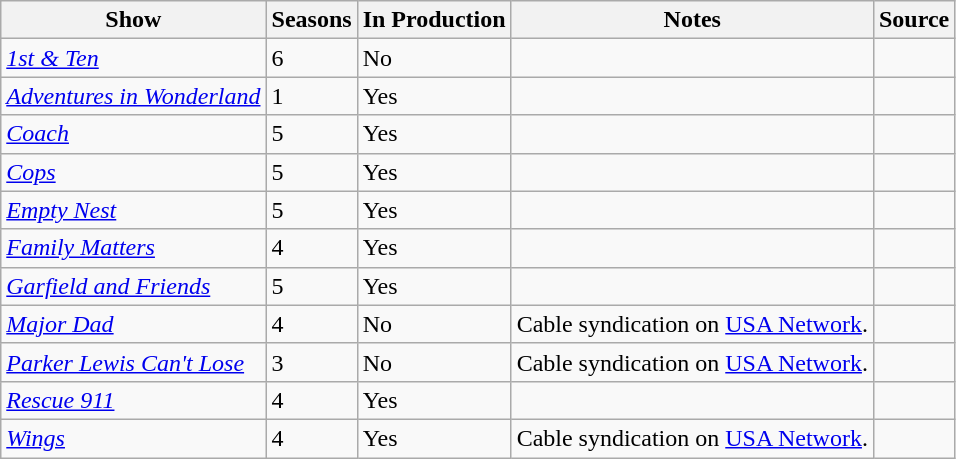<table class="wikitable">
<tr ">
<th>Show</th>
<th>Seasons</th>
<th>In Production</th>
<th>Notes</th>
<th>Source</th>
</tr>
<tr>
<td><em><a href='#'>1st & Ten</a></em></td>
<td>6</td>
<td>No</td>
<td></td>
<td></td>
</tr>
<tr>
<td><em><a href='#'>Adventures in Wonderland</a></em></td>
<td>1</td>
<td>Yes</td>
<td></td>
<td></td>
</tr>
<tr>
<td><em><a href='#'>Coach</a></em></td>
<td>5</td>
<td>Yes</td>
<td></td>
<td></td>
</tr>
<tr>
<td><em><a href='#'>Cops</a></em></td>
<td>5</td>
<td>Yes</td>
<td></td>
<td></td>
</tr>
<tr>
<td><em><a href='#'>Empty Nest</a></em></td>
<td>5</td>
<td>Yes</td>
<td></td>
<td></td>
</tr>
<tr>
<td><em><a href='#'>Family Matters</a></em></td>
<td>4</td>
<td>Yes</td>
<td></td>
<td></td>
</tr>
<tr>
<td><em><a href='#'>Garfield and Friends</a></em></td>
<td>5</td>
<td>Yes</td>
<td></td>
<td></td>
</tr>
<tr>
<td><em><a href='#'>Major Dad</a></em></td>
<td>4</td>
<td>No</td>
<td>Cable syndication on <a href='#'>USA Network</a>.</td>
<td></td>
</tr>
<tr>
<td><em><a href='#'>Parker Lewis Can't Lose</a></em></td>
<td>3</td>
<td>No</td>
<td>Cable syndication on <a href='#'>USA Network</a>.</td>
<td></td>
</tr>
<tr>
<td><em><a href='#'>Rescue 911</a></em></td>
<td>4</td>
<td>Yes</td>
<td></td>
<td></td>
</tr>
<tr>
<td><em><a href='#'>Wings</a></em></td>
<td>4</td>
<td>Yes</td>
<td>Cable syndication on <a href='#'>USA Network</a>.</td>
<td></td>
</tr>
</table>
